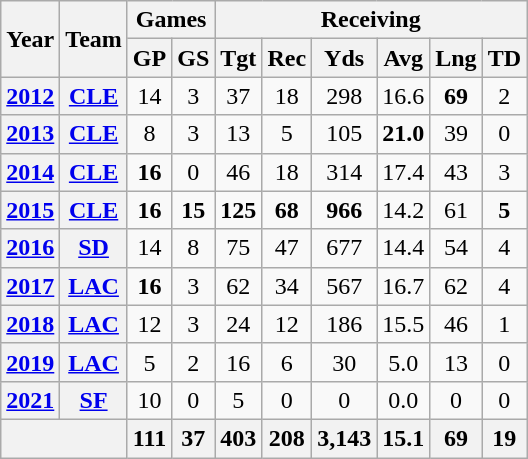<table class="wikitable" style="text-align:center">
<tr>
<th rowspan="2">Year</th>
<th rowspan="2">Team</th>
<th colspan="2">Games</th>
<th colspan="6">Receiving</th>
</tr>
<tr>
<th>GP</th>
<th>GS</th>
<th>Tgt</th>
<th>Rec</th>
<th>Yds</th>
<th>Avg</th>
<th>Lng</th>
<th>TD</th>
</tr>
<tr>
<th><a href='#'>2012</a></th>
<th><a href='#'>CLE</a></th>
<td>14</td>
<td>3</td>
<td>37</td>
<td>18</td>
<td>298</td>
<td>16.6</td>
<td><strong>69</strong></td>
<td>2</td>
</tr>
<tr>
<th><a href='#'>2013</a></th>
<th><a href='#'>CLE</a></th>
<td>8</td>
<td>3</td>
<td>13</td>
<td>5</td>
<td>105</td>
<td><strong>21.0</strong></td>
<td>39</td>
<td>0</td>
</tr>
<tr>
<th><a href='#'>2014</a></th>
<th><a href='#'>CLE</a></th>
<td><strong>16</strong></td>
<td>0</td>
<td>46</td>
<td>18</td>
<td>314</td>
<td>17.4</td>
<td>43</td>
<td>3</td>
</tr>
<tr>
<th><a href='#'>2015</a></th>
<th><a href='#'>CLE</a></th>
<td><strong>16</strong></td>
<td><strong>15</strong></td>
<td><strong>125</strong></td>
<td><strong>68</strong></td>
<td><strong>966</strong></td>
<td>14.2</td>
<td>61</td>
<td><strong>5</strong></td>
</tr>
<tr>
<th><a href='#'>2016</a></th>
<th><a href='#'>SD</a></th>
<td>14</td>
<td>8</td>
<td>75</td>
<td>47</td>
<td>677</td>
<td>14.4</td>
<td>54</td>
<td>4</td>
</tr>
<tr>
<th><a href='#'>2017</a></th>
<th><a href='#'>LAC</a></th>
<td><strong>16</strong></td>
<td>3</td>
<td>62</td>
<td>34</td>
<td>567</td>
<td>16.7</td>
<td>62</td>
<td>4</td>
</tr>
<tr>
<th><a href='#'>2018</a></th>
<th><a href='#'>LAC</a></th>
<td>12</td>
<td>3</td>
<td>24</td>
<td>12</td>
<td>186</td>
<td>15.5</td>
<td>46</td>
<td>1</td>
</tr>
<tr>
<th><a href='#'>2019</a></th>
<th><a href='#'>LAC</a></th>
<td>5</td>
<td>2</td>
<td>16</td>
<td>6</td>
<td>30</td>
<td>5.0</td>
<td>13</td>
<td>0</td>
</tr>
<tr>
<th><a href='#'>2021</a></th>
<th><a href='#'>SF</a></th>
<td>10</td>
<td>0</td>
<td>5</td>
<td>0</td>
<td>0</td>
<td>0.0</td>
<td>0</td>
<td>0</td>
</tr>
<tr>
<th colspan="2"></th>
<th>111</th>
<th>37</th>
<th>403</th>
<th>208</th>
<th>3,143</th>
<th>15.1</th>
<th>69</th>
<th>19</th>
</tr>
</table>
